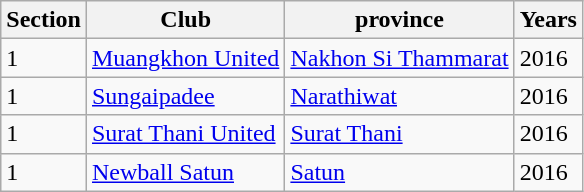<table class="wikitable">
<tr>
<th>Section</th>
<th>Club</th>
<th>province</th>
<th>Years</th>
</tr>
<tr>
<td>1</td>
<td><a href='#'>Muangkhon United</a></td>
<td><a href='#'>Nakhon Si Thammarat</a></td>
<td>2016</td>
</tr>
<tr>
<td>1</td>
<td><a href='#'>Sungaipadee</a></td>
<td><a href='#'>Narathiwat</a></td>
<td>2016</td>
</tr>
<tr>
<td>1</td>
<td><a href='#'>Surat Thani United</a></td>
<td><a href='#'>Surat Thani</a></td>
<td>2016</td>
</tr>
<tr>
<td>1</td>
<td><a href='#'>Newball Satun</a></td>
<td><a href='#'>Satun</a></td>
<td>2016</td>
</tr>
</table>
